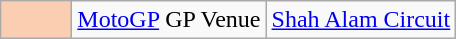<table class="wikitable">
<tr>
<td width=40px align=center style="background-color:#FBCEB1"></td>
<td><a href='#'>MotoGP</a> GP Venue</td>
<td><a href='#'>Shah Alam Circuit</a></td>
</tr>
</table>
